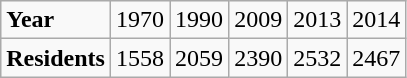<table class="wikitable">
<tr>
<td><strong>Year</strong></td>
<td>1970</td>
<td>1990</td>
<td>2009</td>
<td>2013</td>
<td>2014</td>
</tr>
<tr>
<td><strong>Residents</strong></td>
<td>1558</td>
<td>2059</td>
<td>2390</td>
<td>2532</td>
<td>2467</td>
</tr>
</table>
